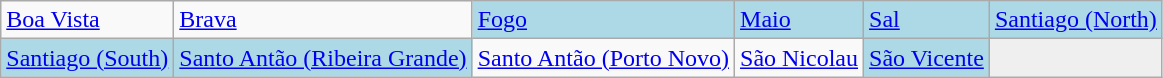<table class="wikitable">
<tr>
<td><a href='#'>Boa Vista</a></td>
<td><a href='#'>Brava</a></td>
<td bgcolor=lightblue><a href='#'>Fogo</a></td>
<td bgcolor=lightblue><a href='#'>Maio</a></td>
<td bgcolor=lightblue><a href='#'>Sal</a></td>
<td bgcolor=lightblue><a href='#'>Santiago (North)</a></td>
</tr>
<tr>
<td bgcolor=lightblue><a href='#'>Santiago (South)</a></td>
<td bgcolor=lightblue><a href='#'>Santo Antão (Ribeira Grande)</a></td>
<td><a href='#'>Santo Antão (Porto Novo)</a></td>
<td><a href='#'>São Nicolau</a></td>
<td bgcolor=lightblue><a href='#'>São Vicente</a></td>
<td bgcolor=#EFEFEF></td>
</tr>
</table>
